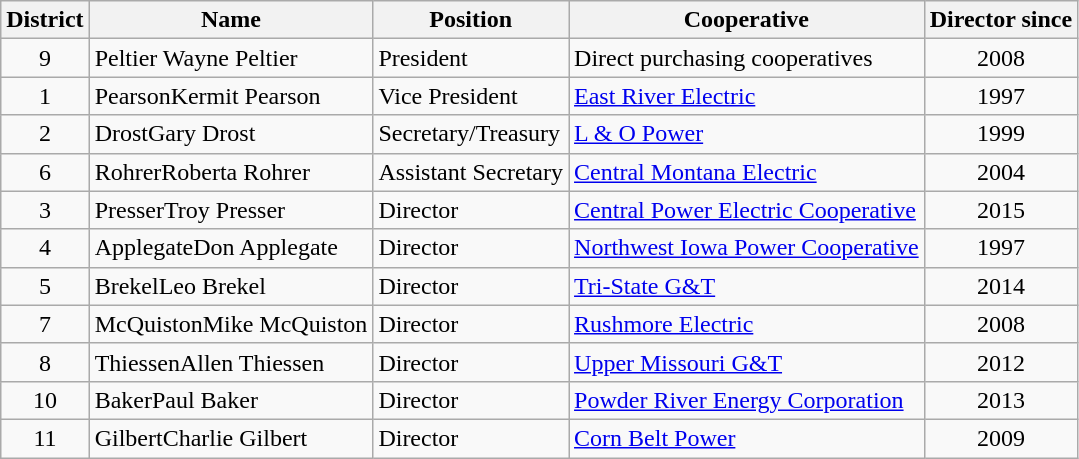<table class="wikitable sortable">
<tr>
<th>District</th>
<th>Name</th>
<th>Position</th>
<th>Cooperative</th>
<th>Director since</th>
</tr>
<tr>
<td align=center>9</td>
<td><span>Peltier </span>Wayne Peltier</td>
<td>President</td>
<td>Direct purchasing cooperatives</td>
<td align=center>2008</td>
</tr>
<tr>
<td align=center>1</td>
<td><span>Pearson</span>Kermit Pearson</td>
<td>Vice President</td>
<td><a href='#'>East River Electric</a></td>
<td align=center>1997</td>
</tr>
<tr>
<td align=center>2</td>
<td><span>Drost</span>Gary Drost</td>
<td>Secretary/Treasury</td>
<td><a href='#'>L & O Power</a></td>
<td align=center>1999</td>
</tr>
<tr>
<td align=center>6</td>
<td><span>Rohrer</span>Roberta Rohrer</td>
<td>Assistant Secretary</td>
<td><a href='#'>Central Montana Electric</a></td>
<td align=center>2004</td>
</tr>
<tr>
<td align=center>3</td>
<td><span>Presser</span>Troy Presser</td>
<td>Director</td>
<td><a href='#'>Central Power Electric Cooperative</a></td>
<td align=center>2015</td>
</tr>
<tr>
<td align=center>4</td>
<td><span>Applegate</span>Don Applegate</td>
<td>Director</td>
<td><a href='#'>Northwest Iowa Power Cooperative</a></td>
<td align=center>1997</td>
</tr>
<tr>
<td align=center>5</td>
<td><span>Brekel</span>Leo Brekel</td>
<td>Director</td>
<td><a href='#'>Tri-State G&T</a></td>
<td align=center>2014</td>
</tr>
<tr>
<td align=center>7</td>
<td><span>McQuiston</span>Mike McQuiston</td>
<td>Director</td>
<td><a href='#'>Rushmore Electric</a></td>
<td align=center>2008</td>
</tr>
<tr>
<td align=center>8</td>
<td><span>Thiessen</span>Allen Thiessen</td>
<td>Director</td>
<td><a href='#'>Upper Missouri G&T</a></td>
<td align=center>2012</td>
</tr>
<tr>
<td align=center>10</td>
<td><span>Baker</span>Paul Baker</td>
<td>Director</td>
<td><a href='#'>Powder River Energy Corporation</a></td>
<td align=center>2013</td>
</tr>
<tr>
<td align=center>11</td>
<td><span>Gilbert</span>Charlie Gilbert</td>
<td>Director</td>
<td><a href='#'>Corn Belt Power</a></td>
<td align=center>2009</td>
</tr>
</table>
